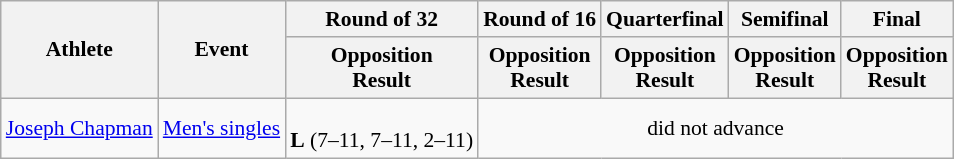<table class="wikitable" border="1" style="font-size:90%">
<tr>
<th rowspan=2>Athlete</th>
<th rowspan=2>Event</th>
<th>Round of 32</th>
<th>Round of 16</th>
<th>Quarterfinal</th>
<th>Semifinal</th>
<th>Final</th>
</tr>
<tr>
<th>Opposition<br>Result</th>
<th>Opposition<br>Result</th>
<th>Opposition<br>Result</th>
<th>Opposition<br>Result</th>
<th>Opposition<br>Result</th>
</tr>
<tr>
<td><a href='#'>Joseph Chapman</a></td>
<td><a href='#'>Men's singles</a></td>
<td align=center> <br> <strong>L</strong> (7–11, 7–11, 2–11)</td>
<td align=center colspan="4">did not advance</td>
</tr>
</table>
